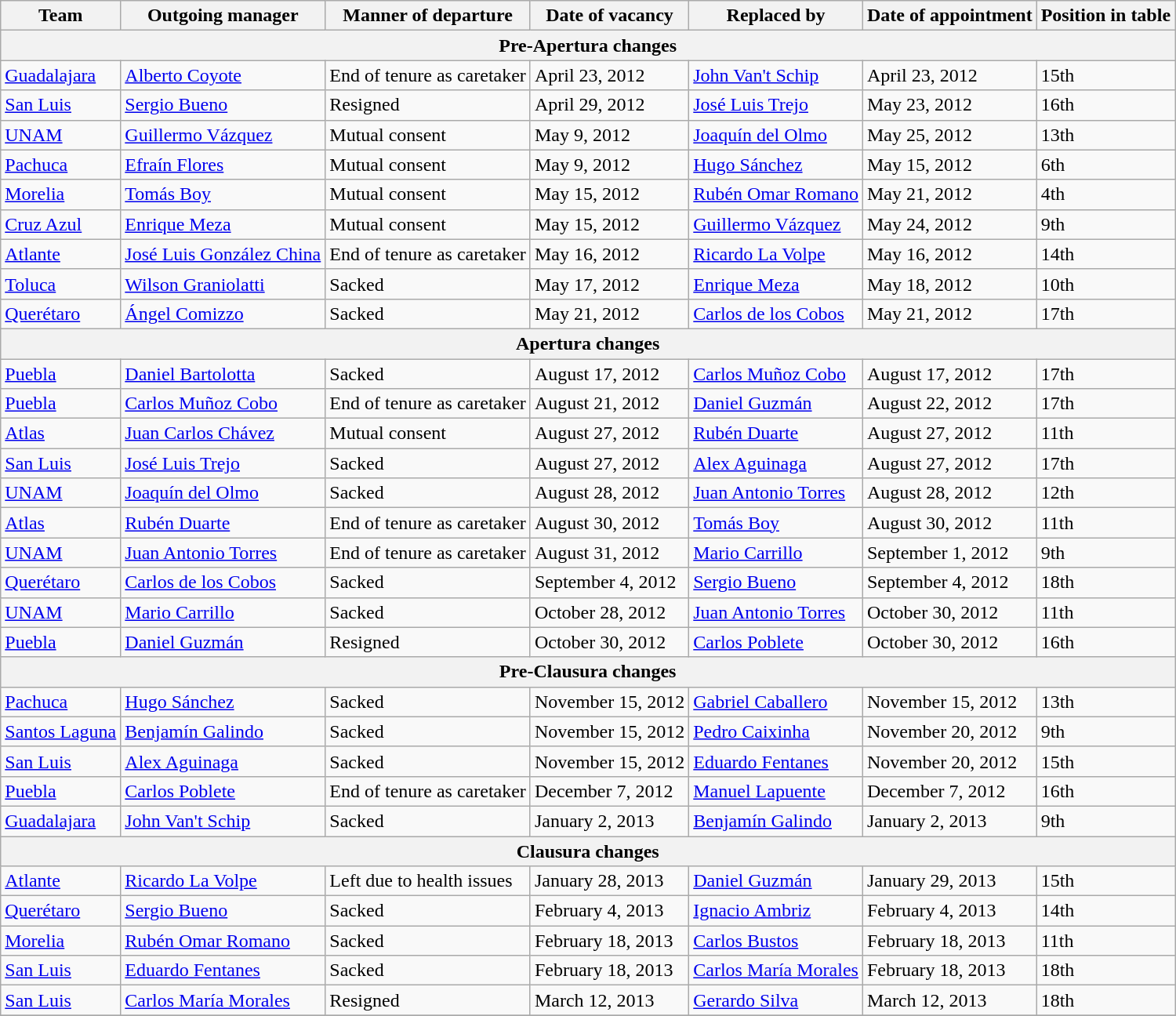<table class="wikitable">
<tr>
<th>Team</th>
<th>Outgoing manager</th>
<th>Manner of departure</th>
<th>Date of vacancy</th>
<th>Replaced by</th>
<th>Date of appointment</th>
<th>Position in table</th>
</tr>
<tr>
<th colspan=7>Pre-Apertura changes</th>
</tr>
<tr>
<td><a href='#'>Guadalajara</a></td>
<td> <a href='#'>Alberto Coyote</a></td>
<td>End of tenure as caretaker</td>
<td>April 23, 2012</td>
<td> <a href='#'>John Van't Schip</a></td>
<td>April 23, 2012</td>
<td>15th</td>
</tr>
<tr>
<td><a href='#'>San Luis</a></td>
<td> <a href='#'>Sergio Bueno</a></td>
<td>Resigned</td>
<td>April 29, 2012</td>
<td> <a href='#'>José Luis Trejo</a></td>
<td>May 23, 2012</td>
<td>16th</td>
</tr>
<tr>
<td><a href='#'>UNAM</a></td>
<td> <a href='#'>Guillermo Vázquez</a></td>
<td>Mutual consent</td>
<td>May 9, 2012</td>
<td> <a href='#'>Joaquín del Olmo</a></td>
<td>May 25, 2012</td>
<td>13th</td>
</tr>
<tr>
<td><a href='#'>Pachuca</a></td>
<td> <a href='#'>Efraín Flores</a></td>
<td>Mutual consent</td>
<td>May 9, 2012</td>
<td> <a href='#'>Hugo Sánchez</a></td>
<td>May 15, 2012</td>
<td>6th</td>
</tr>
<tr>
<td><a href='#'>Morelia</a></td>
<td> <a href='#'>Tomás Boy</a></td>
<td>Mutual consent</td>
<td>May 15, 2012</td>
<td> <a href='#'>Rubén Omar Romano</a></td>
<td>May 21, 2012</td>
<td>4th</td>
</tr>
<tr>
<td><a href='#'>Cruz Azul</a></td>
<td> <a href='#'>Enrique Meza</a></td>
<td>Mutual consent</td>
<td>May 15, 2012</td>
<td> <a href='#'>Guillermo Vázquez</a></td>
<td>May 24, 2012</td>
<td>9th</td>
</tr>
<tr>
<td><a href='#'>Atlante</a></td>
<td> <a href='#'>José Luis González China</a></td>
<td>End of tenure as caretaker</td>
<td>May 16, 2012</td>
<td> <a href='#'>Ricardo La Volpe</a></td>
<td>May 16, 2012</td>
<td>14th</td>
</tr>
<tr>
<td><a href='#'>Toluca</a></td>
<td> <a href='#'>Wilson Graniolatti</a></td>
<td>Sacked</td>
<td>May 17, 2012</td>
<td> <a href='#'>Enrique Meza</a></td>
<td>May 18, 2012</td>
<td>10th</td>
</tr>
<tr>
<td><a href='#'>Querétaro</a></td>
<td> <a href='#'>Ángel Comizzo</a></td>
<td>Sacked</td>
<td>May 21, 2012</td>
<td> <a href='#'>Carlos de los Cobos</a></td>
<td>May 21, 2012</td>
<td>17th</td>
</tr>
<tr>
<th colspan=7>Apertura changes</th>
</tr>
<tr>
<td><a href='#'>Puebla</a></td>
<td> <a href='#'>Daniel Bartolotta</a></td>
<td>Sacked</td>
<td>August 17, 2012</td>
<td> <a href='#'>Carlos Muñoz Cobo</a></td>
<td>August 17, 2012</td>
<td>17th</td>
</tr>
<tr>
<td><a href='#'>Puebla</a></td>
<td> <a href='#'>Carlos Muñoz Cobo</a></td>
<td>End of tenure as caretaker</td>
<td>August 21, 2012</td>
<td> <a href='#'>Daniel Guzmán</a></td>
<td>August 22, 2012</td>
<td>17th</td>
</tr>
<tr>
<td><a href='#'>Atlas</a></td>
<td> <a href='#'>Juan Carlos Chávez</a></td>
<td>Mutual consent</td>
<td>August 27, 2012</td>
<td> <a href='#'>Rubén Duarte</a></td>
<td>August 27, 2012</td>
<td>11th</td>
</tr>
<tr>
<td><a href='#'>San Luis</a></td>
<td> <a href='#'>José Luis Trejo</a></td>
<td>Sacked</td>
<td>August 27, 2012</td>
<td> <a href='#'>Alex Aguinaga</a></td>
<td>August 27, 2012</td>
<td>17th</td>
</tr>
<tr>
<td><a href='#'>UNAM</a></td>
<td> <a href='#'>Joaquín del Olmo</a></td>
<td>Sacked</td>
<td>August 28, 2012</td>
<td> <a href='#'>Juan Antonio Torres</a></td>
<td>August 28, 2012</td>
<td>12th</td>
</tr>
<tr>
<td><a href='#'>Atlas</a></td>
<td> <a href='#'>Rubén Duarte</a></td>
<td>End of tenure as caretaker</td>
<td>August 30, 2012</td>
<td> <a href='#'>Tomás Boy</a></td>
<td>August 30, 2012</td>
<td>11th</td>
</tr>
<tr>
<td><a href='#'>UNAM</a></td>
<td> <a href='#'>Juan Antonio Torres</a></td>
<td>End of tenure as caretaker</td>
<td>August 31, 2012</td>
<td> <a href='#'>Mario Carrillo</a></td>
<td>September 1, 2012</td>
<td>9th</td>
</tr>
<tr>
<td><a href='#'>Querétaro</a></td>
<td> <a href='#'>Carlos de los Cobos</a></td>
<td>Sacked</td>
<td>September 4, 2012</td>
<td> <a href='#'>Sergio Bueno</a></td>
<td>September 4, 2012</td>
<td>18th</td>
</tr>
<tr>
<td><a href='#'>UNAM</a></td>
<td> <a href='#'>Mario Carrillo</a></td>
<td>Sacked</td>
<td>October 28, 2012</td>
<td> <a href='#'>Juan Antonio Torres</a></td>
<td>October 30, 2012</td>
<td>11th</td>
</tr>
<tr>
<td><a href='#'>Puebla</a></td>
<td> <a href='#'>Daniel Guzmán</a></td>
<td>Resigned</td>
<td>October 30, 2012</td>
<td> <a href='#'>Carlos Poblete</a></td>
<td>October 30, 2012</td>
<td>16th</td>
</tr>
<tr>
<th colspan=7>Pre-Clausura changes</th>
</tr>
<tr>
<td><a href='#'>Pachuca</a></td>
<td> <a href='#'>Hugo Sánchez</a></td>
<td>Sacked</td>
<td>November 15, 2012</td>
<td> <a href='#'>Gabriel Caballero</a></td>
<td>November 15, 2012</td>
<td>13th</td>
</tr>
<tr>
<td><a href='#'>Santos Laguna</a></td>
<td> <a href='#'>Benjamín Galindo</a></td>
<td>Sacked</td>
<td>November 15, 2012</td>
<td> <a href='#'>Pedro Caixinha</a></td>
<td>November 20, 2012</td>
<td>9th</td>
</tr>
<tr>
<td><a href='#'>San Luis</a></td>
<td> <a href='#'>Alex Aguinaga</a></td>
<td>Sacked</td>
<td>November 15, 2012</td>
<td> <a href='#'>Eduardo Fentanes</a></td>
<td>November 20, 2012</td>
<td>15th</td>
</tr>
<tr>
<td><a href='#'>Puebla</a></td>
<td> <a href='#'>Carlos Poblete</a></td>
<td>End of tenure as caretaker</td>
<td>December 7, 2012</td>
<td> <a href='#'>Manuel Lapuente</a></td>
<td>December 7, 2012</td>
<td>16th</td>
</tr>
<tr>
<td><a href='#'>Guadalajara</a></td>
<td> <a href='#'>John Van't Schip</a></td>
<td>Sacked</td>
<td>January 2, 2013</td>
<td> <a href='#'>Benjamín Galindo</a></td>
<td>January 2, 2013</td>
<td>9th</td>
</tr>
<tr>
<th colspan=7>Clausura changes</th>
</tr>
<tr>
<td><a href='#'>Atlante</a></td>
<td> <a href='#'>Ricardo La Volpe</a></td>
<td>Left due to health issues</td>
<td>January 28, 2013</td>
<td> <a href='#'>Daniel Guzmán</a></td>
<td>January 29, 2013</td>
<td>15th</td>
</tr>
<tr>
<td><a href='#'>Querétaro</a></td>
<td> <a href='#'>Sergio Bueno</a></td>
<td>Sacked</td>
<td>February 4, 2013</td>
<td> <a href='#'>Ignacio Ambriz</a></td>
<td>February 4, 2013</td>
<td>14th</td>
</tr>
<tr>
<td><a href='#'>Morelia</a></td>
<td> <a href='#'>Rubén Omar Romano</a></td>
<td>Sacked</td>
<td>February 18, 2013</td>
<td> <a href='#'>Carlos Bustos</a></td>
<td>February 18, 2013</td>
<td>11th</td>
</tr>
<tr>
<td><a href='#'>San Luis</a></td>
<td> <a href='#'>Eduardo Fentanes</a></td>
<td>Sacked</td>
<td>February 18, 2013</td>
<td> <a href='#'>Carlos María Morales</a></td>
<td>February 18, 2013</td>
<td>18th</td>
</tr>
<tr>
<td><a href='#'>San Luis</a></td>
<td> <a href='#'>Carlos María Morales</a></td>
<td>Resigned</td>
<td>March 12, 2013</td>
<td> <a href='#'>Gerardo Silva</a></td>
<td>March 12, 2013</td>
<td>18th</td>
</tr>
<tr>
</tr>
</table>
